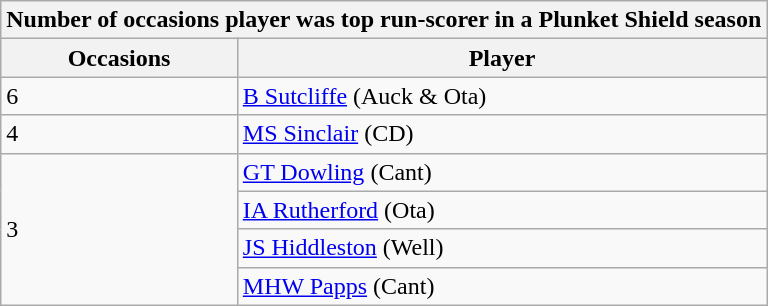<table class="wikitable">
<tr>
<th colspan="2"><strong>Number  of occasions player was top run-scorer in a Plunket Shield season</strong></th>
</tr>
<tr>
<th><strong>Occasions</strong></th>
<th><strong>Player</strong></th>
</tr>
<tr>
<td>6</td>
<td><a href='#'>B Sutcliffe</a> (Auck & Ota)</td>
</tr>
<tr>
<td>4</td>
<td><a href='#'>MS Sinclair</a> (CD)</td>
</tr>
<tr>
<td rowspan="4">3</td>
<td><a href='#'>GT Dowling</a> (Cant)</td>
</tr>
<tr>
<td><a href='#'>IA Rutherford</a> (Ota)</td>
</tr>
<tr>
<td><a href='#'>JS  Hiddleston</a> (Well)</td>
</tr>
<tr>
<td><a href='#'>MHW Papps</a> (Cant)</td>
</tr>
</table>
